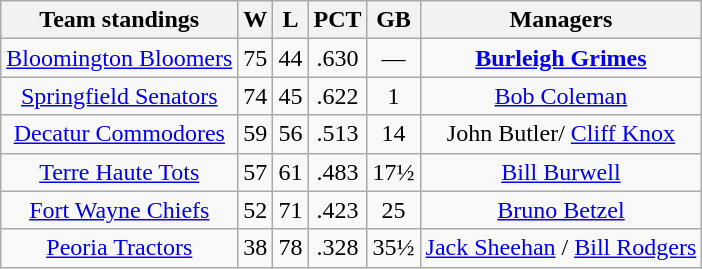<table class="wikitable" style="text-align:center">
<tr>
<th>Team standings</th>
<th>W</th>
<th>L</th>
<th>PCT</th>
<th>GB</th>
<th>Managers</th>
</tr>
<tr align=center>
<td><a href='#'>Bloomington Bloomers</a></td>
<td>75</td>
<td>44</td>
<td>.630</td>
<td>—</td>
<td><strong><a href='#'>Burleigh Grimes</a></strong></td>
</tr>
<tr align=center>
<td><a href='#'>Springfield Senators</a></td>
<td>74</td>
<td>45</td>
<td>.622</td>
<td>1</td>
<td><a href='#'>Bob Coleman</a></td>
</tr>
<tr align=center>
<td><a href='#'>Decatur Commodores</a></td>
<td>59</td>
<td>56</td>
<td>.513</td>
<td>14</td>
<td>John Butler/ <a href='#'>Cliff Knox</a></td>
</tr>
<tr align=center>
<td><a href='#'>Terre Haute Tots</a></td>
<td>57</td>
<td>61</td>
<td>.483</td>
<td>17½</td>
<td><a href='#'>Bill Burwell</a></td>
</tr>
<tr align=center>
<td><a href='#'>Fort Wayne Chiefs</a></td>
<td>52</td>
<td>71</td>
<td>.423</td>
<td>25</td>
<td><a href='#'>Bruno Betzel</a></td>
</tr>
<tr align=center>
<td><a href='#'>Peoria Tractors</a></td>
<td>38</td>
<td>78</td>
<td>.328</td>
<td>35½</td>
<td><a href='#'>Jack Sheehan</a> / <a href='#'>Bill Rodgers</a></td>
</tr>
</table>
